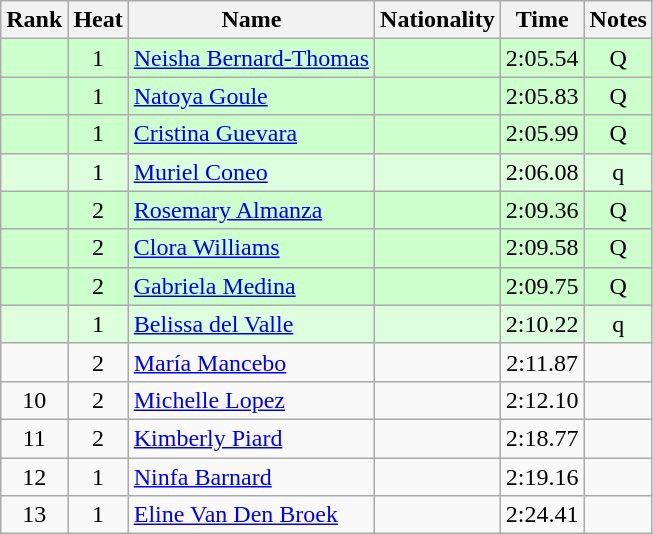<table class="wikitable sortable" style="text-align:center">
<tr>
<th>Rank</th>
<th>Heat</th>
<th>Name</th>
<th>Nationality</th>
<th>Time</th>
<th>Notes</th>
</tr>
<tr bgcolor=ccffcc>
<td></td>
<td>1</td>
<td align=left><a href='#'>Neisha Bernard-Thomas</a></td>
<td align=left></td>
<td>2:05.54</td>
<td>Q</td>
</tr>
<tr bgcolor=ccffcc>
<td></td>
<td>1</td>
<td align=left><a href='#'>Natoya Goule</a></td>
<td align=left></td>
<td>2:05.83</td>
<td>Q</td>
</tr>
<tr bgcolor=ccffcc>
<td></td>
<td>1</td>
<td align=left><a href='#'>Cristina Guevara</a></td>
<td align=left></td>
<td>2:05.99</td>
<td>Q</td>
</tr>
<tr bgcolor=ddffdd>
<td></td>
<td>1</td>
<td align=left><a href='#'>Muriel Coneo</a></td>
<td align=left></td>
<td>2:06.08</td>
<td>q</td>
</tr>
<tr bgcolor=ccffcc>
<td></td>
<td>2</td>
<td align=left><a href='#'>Rosemary Almanza</a></td>
<td align=left></td>
<td>2:09.36</td>
<td>Q</td>
</tr>
<tr bgcolor=ccffcc>
<td></td>
<td>2</td>
<td align=left><a href='#'>Clora Williams</a></td>
<td align=left></td>
<td>2:09.58</td>
<td>Q</td>
</tr>
<tr bgcolor=ccffcc>
<td></td>
<td>2</td>
<td align=left><a href='#'>Gabriela Medina</a></td>
<td align=left></td>
<td>2:09.75</td>
<td>Q</td>
</tr>
<tr bgcolor=ddffdd>
<td></td>
<td>1</td>
<td align=left><a href='#'>Belissa del Valle</a></td>
<td align=left></td>
<td>2:10.22</td>
<td>q</td>
</tr>
<tr>
<td></td>
<td>2</td>
<td align=left><a href='#'>María Mancebo</a></td>
<td align=left></td>
<td>2:11.87</td>
<td></td>
</tr>
<tr>
<td>10</td>
<td>2</td>
<td align=left><a href='#'>Michelle Lopez</a></td>
<td align=left></td>
<td>2:12.10</td>
<td></td>
</tr>
<tr>
<td>11</td>
<td>2</td>
<td align=left><a href='#'>Kimberly Piard</a></td>
<td align=left></td>
<td>2:18.77</td>
<td></td>
</tr>
<tr>
<td>12</td>
<td>1</td>
<td align=left><a href='#'>Ninfa Barnard</a></td>
<td align=left></td>
<td>2:19.16</td>
<td></td>
</tr>
<tr>
<td>13</td>
<td>1</td>
<td align=left><a href='#'>Eline Van Den Broek</a></td>
<td align=left></td>
<td>2:24.41</td>
<td></td>
</tr>
</table>
